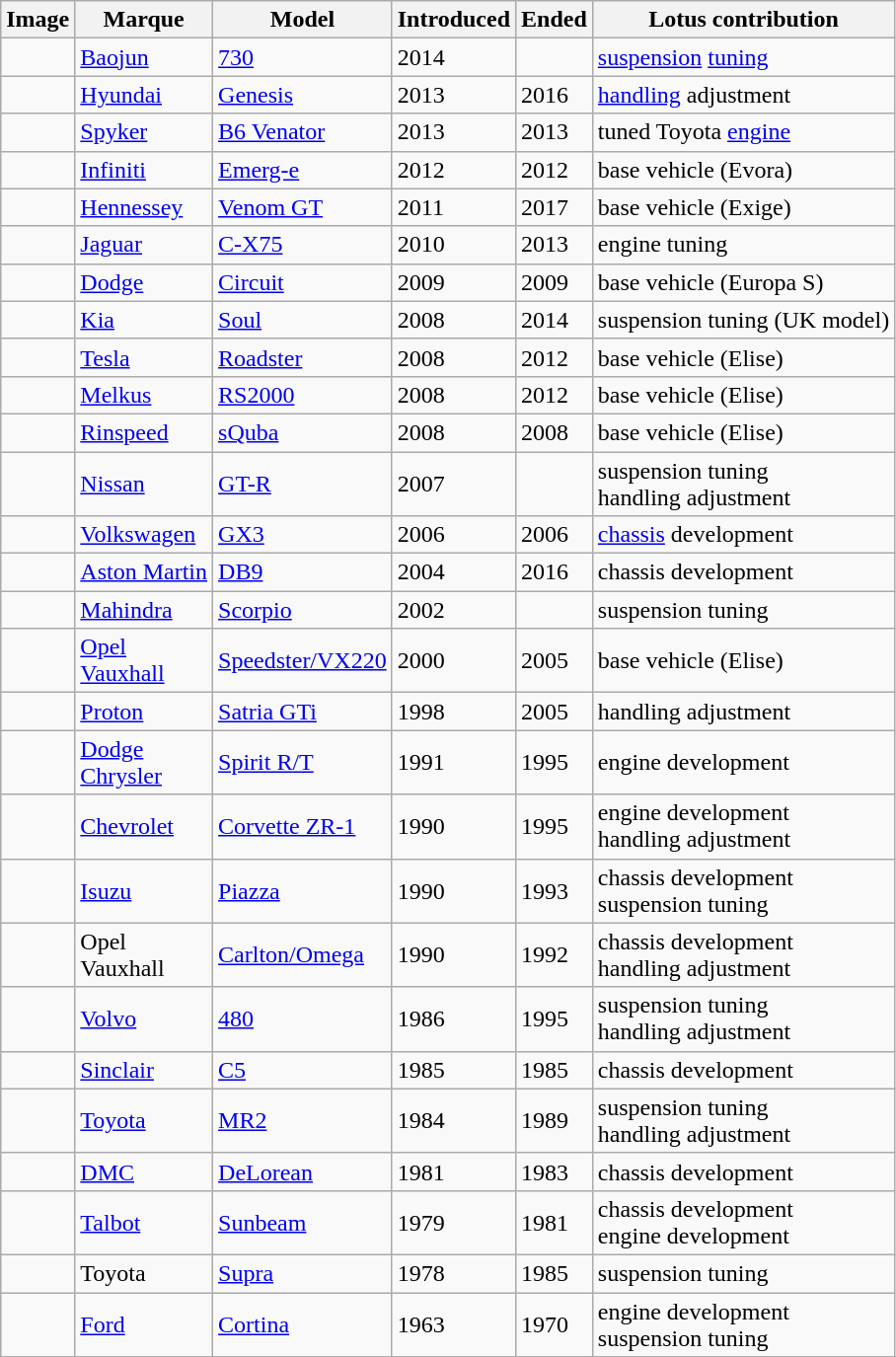<table class="wikitable sortable">
<tr>
<th>Image</th>
<th>Marque</th>
<th>Model</th>
<th>Introduced</th>
<th>Ended</th>
<th>Lotus contribution</th>
</tr>
<tr>
<td></td>
<td><a href='#'>Baojun</a></td>
<td><a href='#'>730</a></td>
<td>2014</td>
<td></td>
<td><a href='#'>suspension</a> <a href='#'>tuning</a></td>
</tr>
<tr>
<td></td>
<td><a href='#'>Hyundai</a></td>
<td><a href='#'>Genesis</a></td>
<td>2013</td>
<td>2016</td>
<td><a href='#'>handling</a> adjustment</td>
</tr>
<tr>
<td></td>
<td><a href='#'>Spyker</a></td>
<td><a href='#'>B6 Venator</a></td>
<td>2013</td>
<td>2013</td>
<td>tuned Toyota <a href='#'>engine</a></td>
</tr>
<tr>
<td></td>
<td><a href='#'>Infiniti</a></td>
<td><a href='#'>Emerg-e</a></td>
<td>2012</td>
<td>2012</td>
<td>base vehicle (Evora)</td>
</tr>
<tr>
<td></td>
<td><a href='#'>Hennessey</a></td>
<td><a href='#'>Venom GT</a></td>
<td>2011</td>
<td>2017</td>
<td>base vehicle (Exige)</td>
</tr>
<tr>
<td></td>
<td><a href='#'>Jaguar</a></td>
<td><a href='#'>C-X75</a></td>
<td>2010</td>
<td>2013</td>
<td>engine tuning</td>
</tr>
<tr>
<td></td>
<td><a href='#'>Dodge</a></td>
<td><a href='#'>Circuit</a></td>
<td>2009</td>
<td>2009</td>
<td>base vehicle (Europa S)</td>
</tr>
<tr>
<td></td>
<td><a href='#'>Kia</a></td>
<td><a href='#'>Soul</a></td>
<td>2008</td>
<td>2014</td>
<td>suspension tuning (UK model)</td>
</tr>
<tr>
<td></td>
<td><a href='#'>Tesla</a></td>
<td><a href='#'>Roadster</a></td>
<td>2008</td>
<td>2012</td>
<td>base vehicle (Elise)</td>
</tr>
<tr>
<td></td>
<td><a href='#'>Melkus</a></td>
<td><a href='#'>RS2000</a></td>
<td>2008</td>
<td>2012</td>
<td>base vehicle (Elise)</td>
</tr>
<tr>
<td></td>
<td><a href='#'>Rinspeed</a></td>
<td><a href='#'>sQuba</a></td>
<td>2008</td>
<td>2008</td>
<td>base vehicle (Elise)</td>
</tr>
<tr>
<td></td>
<td><a href='#'>Nissan</a></td>
<td><a href='#'>GT-R</a></td>
<td>2007</td>
<td></td>
<td>suspension tuning<br>handling adjustment</td>
</tr>
<tr>
<td></td>
<td><a href='#'>Volkswagen</a></td>
<td><a href='#'>GX3</a></td>
<td>2006</td>
<td>2006</td>
<td><a href='#'>chassis</a> development</td>
</tr>
<tr>
<td></td>
<td><a href='#'>Aston Martin</a></td>
<td><a href='#'>DB9</a></td>
<td>2004</td>
<td>2016</td>
<td>chassis development</td>
</tr>
<tr>
<td></td>
<td><a href='#'>Mahindra</a></td>
<td><a href='#'>Scorpio</a></td>
<td>2002</td>
<td></td>
<td>suspension tuning</td>
</tr>
<tr>
<td></td>
<td><a href='#'>Opel</a><br><a href='#'>Vauxhall</a></td>
<td><a href='#'>Speedster/VX220</a></td>
<td>2000</td>
<td>2005</td>
<td>base vehicle (Elise)</td>
</tr>
<tr>
<td></td>
<td><a href='#'>Proton</a></td>
<td><a href='#'>Satria GTi</a></td>
<td>1998</td>
<td>2005</td>
<td>handling adjustment</td>
</tr>
<tr>
<td></td>
<td><a href='#'>Dodge</a><br><a href='#'>Chrysler</a></td>
<td><a href='#'>Spirit R/T</a></td>
<td>1991</td>
<td>1995</td>
<td>engine development</td>
</tr>
<tr>
<td></td>
<td><a href='#'>Chevrolet</a></td>
<td><a href='#'>Corvette ZR-1</a></td>
<td>1990</td>
<td>1995</td>
<td>engine development<br>handling adjustment</td>
</tr>
<tr>
<td></td>
<td><a href='#'>Isuzu</a></td>
<td><a href='#'>Piazza</a></td>
<td>1990</td>
<td>1993</td>
<td>chassis development<br>suspension tuning</td>
</tr>
<tr>
<td></td>
<td>Opel<br>Vauxhall</td>
<td><a href='#'>Carlton/Omega</a></td>
<td>1990</td>
<td>1992</td>
<td>chassis development<br>handling adjustment</td>
</tr>
<tr>
<td></td>
<td><a href='#'>Volvo</a></td>
<td><a href='#'>480</a></td>
<td>1986</td>
<td>1995</td>
<td>suspension tuning<br>handling adjustment</td>
</tr>
<tr>
<td></td>
<td><a href='#'>Sinclair</a></td>
<td><a href='#'>C5</a></td>
<td>1985</td>
<td>1985</td>
<td>chassis development</td>
</tr>
<tr>
<td></td>
<td><a href='#'>Toyota</a></td>
<td><a href='#'>MR2</a></td>
<td>1984</td>
<td>1989</td>
<td>suspension tuning<br>handling adjustment</td>
</tr>
<tr>
<td></td>
<td><a href='#'>DMC</a></td>
<td><a href='#'>DeLorean</a></td>
<td>1981</td>
<td>1983</td>
<td>chassis development</td>
</tr>
<tr>
<td></td>
<td><a href='#'>Talbot</a></td>
<td><a href='#'>Sunbeam</a></td>
<td>1979</td>
<td>1981</td>
<td>chassis development<br>engine development</td>
</tr>
<tr>
<td></td>
<td>Toyota</td>
<td><a href='#'>Supra</a></td>
<td>1978</td>
<td>1985</td>
<td>suspension tuning</td>
</tr>
<tr>
<td></td>
<td><a href='#'>Ford</a></td>
<td><a href='#'>Cortina</a></td>
<td>1963</td>
<td>1970</td>
<td>engine development<br>suspension tuning</td>
</tr>
</table>
